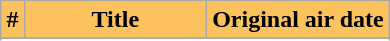<table class="wikitable plainrowheaders" style="background:#fff; margin:auto; width:auto;">
<tr>
<th style="background: #fcc25d; width: 6%;">#</th>
<th style="background: #fcc25d; width: 47%;">Title</th>
<th style="background: #fcc25d; width: 47%;">Original air date</th>
</tr>
<tr>
</tr>
<tr>
</tr>
<tr>
</tr>
<tr>
</tr>
<tr>
</tr>
<tr>
</tr>
<tr>
</tr>
<tr>
</tr>
<tr>
</tr>
<tr>
</tr>
<tr>
</tr>
<tr>
</tr>
<tr>
</tr>
<tr>
</tr>
<tr>
</tr>
<tr>
</tr>
<tr>
</tr>
<tr>
</tr>
<tr>
</tr>
<tr>
</tr>
</table>
